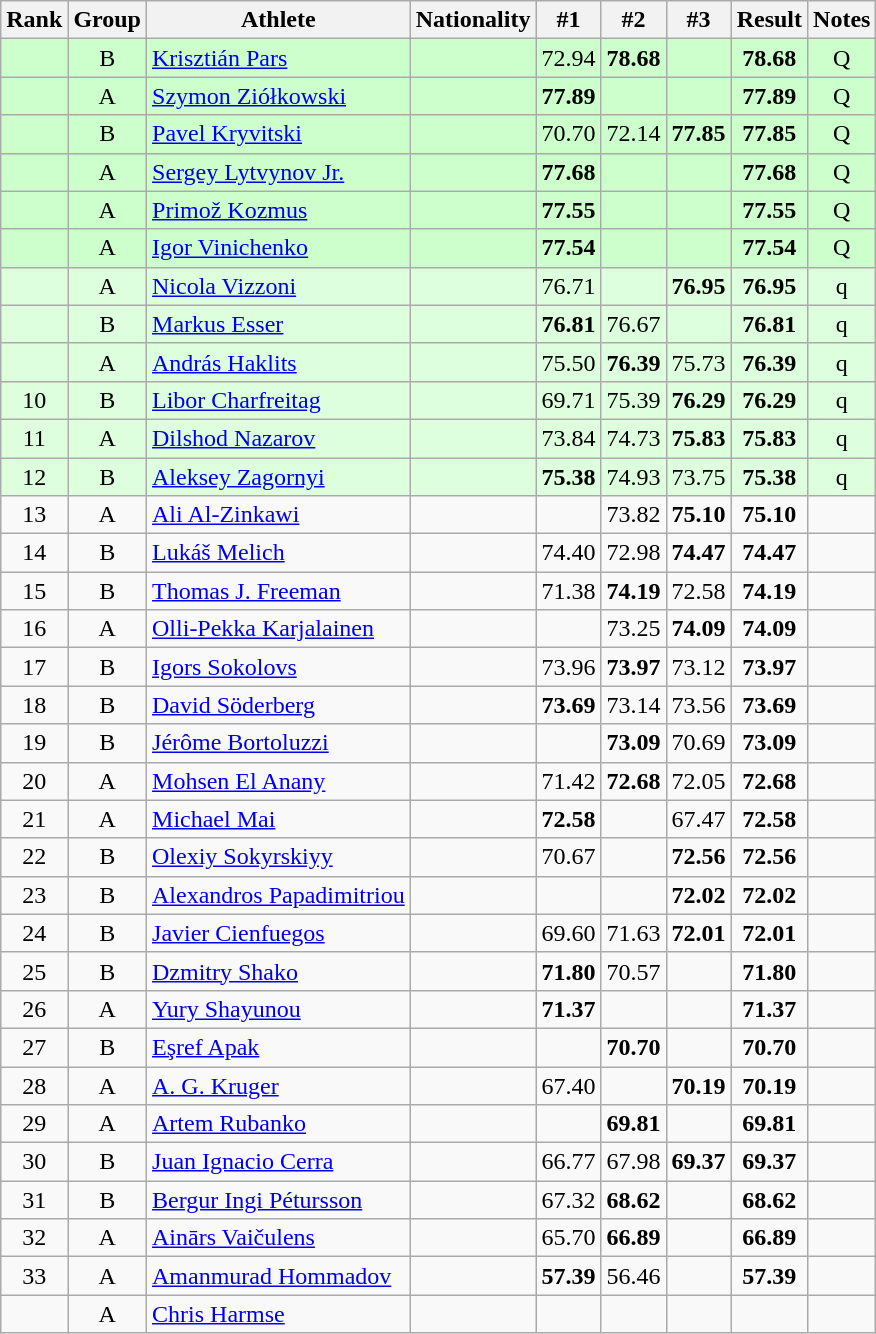<table class="wikitable sortable" style="text-align:center">
<tr>
<th>Rank</th>
<th>Group</th>
<th>Athlete</th>
<th>Nationality</th>
<th>#1</th>
<th>#2</th>
<th>#3</th>
<th>Result</th>
<th>Notes</th>
</tr>
<tr bgcolor=ccffcc>
<td></td>
<td>B</td>
<td align=left><a href='#'>Krisztián Pars</a></td>
<td align=left></td>
<td>72.94</td>
<td><strong>78.68</strong></td>
<td></td>
<td><strong>78.68</strong></td>
<td>Q</td>
</tr>
<tr bgcolor=ccffcc>
<td></td>
<td>A</td>
<td align=left><a href='#'>Szymon Ziółkowski</a></td>
<td align=left></td>
<td><strong>77.89</strong></td>
<td></td>
<td></td>
<td><strong>77.89</strong></td>
<td>Q</td>
</tr>
<tr bgcolor=ccffcc>
<td></td>
<td>B</td>
<td align=left><a href='#'>Pavel Kryvitski</a></td>
<td align=left></td>
<td>70.70</td>
<td>72.14</td>
<td><strong>77.85</strong></td>
<td><strong>77.85</strong></td>
<td>Q</td>
</tr>
<tr bgcolor=ccffcc>
<td></td>
<td>A</td>
<td align=left><a href='#'>Sergey Lytvynov Jr.</a></td>
<td align=left></td>
<td><strong>77.68</strong></td>
<td></td>
<td></td>
<td><strong>77.68</strong></td>
<td>Q</td>
</tr>
<tr bgcolor=ccffcc>
<td></td>
<td>A</td>
<td align=left><a href='#'>Primož Kozmus</a></td>
<td align=left></td>
<td><strong>77.55</strong></td>
<td></td>
<td></td>
<td><strong>77.55</strong></td>
<td>Q</td>
</tr>
<tr bgcolor=ccffcc>
<td></td>
<td>A</td>
<td align=left><a href='#'>Igor Vinichenko</a></td>
<td align=left></td>
<td><strong>77.54</strong></td>
<td></td>
<td></td>
<td><strong>77.54</strong></td>
<td>Q</td>
</tr>
<tr bgcolor=ddffdd>
<td></td>
<td>A</td>
<td align=left><a href='#'>Nicola Vizzoni</a></td>
<td align=left></td>
<td>76.71</td>
<td></td>
<td><strong>76.95</strong></td>
<td><strong>76.95</strong></td>
<td>q</td>
</tr>
<tr bgcolor=ddffdd>
<td></td>
<td>B</td>
<td align=left><a href='#'>Markus Esser</a></td>
<td align=left></td>
<td><strong>76.81</strong></td>
<td>76.67</td>
<td></td>
<td><strong>76.81</strong></td>
<td>q</td>
</tr>
<tr bgcolor=ddffdd>
<td></td>
<td>A</td>
<td align=left><a href='#'>András Haklits</a></td>
<td align=left></td>
<td>75.50</td>
<td><strong>76.39</strong></td>
<td>75.73</td>
<td><strong>76.39</strong></td>
<td>q</td>
</tr>
<tr bgcolor=ddffdd>
<td>10</td>
<td>B</td>
<td align=left><a href='#'>Libor Charfreitag</a></td>
<td align=left></td>
<td>69.71</td>
<td>75.39</td>
<td><strong>76.29</strong></td>
<td><strong>76.29</strong></td>
<td>q</td>
</tr>
<tr bgcolor=ddffdd>
<td>11</td>
<td>A</td>
<td align=left><a href='#'>Dilshod Nazarov</a></td>
<td align=left></td>
<td>73.84</td>
<td>74.73</td>
<td><strong>75.83</strong></td>
<td><strong>75.83</strong></td>
<td>q</td>
</tr>
<tr bgcolor=ddffdd>
<td>12</td>
<td>B</td>
<td align=left><a href='#'>Aleksey Zagornyi</a></td>
<td align=left></td>
<td><strong>75.38</strong></td>
<td>74.93</td>
<td>73.75</td>
<td><strong>75.38</strong></td>
<td>q</td>
</tr>
<tr>
<td>13</td>
<td>A</td>
<td align=left><a href='#'>Ali Al-Zinkawi</a></td>
<td align=left></td>
<td></td>
<td>73.82</td>
<td><strong>75.10</strong></td>
<td><strong>75.10</strong></td>
<td></td>
</tr>
<tr>
<td>14</td>
<td>B</td>
<td align=left><a href='#'>Lukáš Melich</a></td>
<td align=left></td>
<td>74.40</td>
<td>72.98</td>
<td><strong>74.47</strong></td>
<td><strong>74.47</strong></td>
<td></td>
</tr>
<tr>
<td>15</td>
<td>B</td>
<td align=left><a href='#'>Thomas J. Freeman</a></td>
<td align=left></td>
<td>71.38</td>
<td><strong>74.19</strong></td>
<td>72.58</td>
<td><strong>74.19</strong></td>
<td></td>
</tr>
<tr>
<td>16</td>
<td>A</td>
<td align=left><a href='#'>Olli-Pekka Karjalainen</a></td>
<td align=left></td>
<td></td>
<td>73.25</td>
<td><strong>74.09</strong></td>
<td><strong>74.09</strong></td>
<td></td>
</tr>
<tr>
<td>17</td>
<td>B</td>
<td align=left><a href='#'>Igors Sokolovs</a></td>
<td align=left></td>
<td>73.96</td>
<td><strong>73.97</strong></td>
<td>73.12</td>
<td><strong>73.97</strong></td>
<td></td>
</tr>
<tr>
<td>18</td>
<td>B</td>
<td align=left><a href='#'>David Söderberg</a></td>
<td align=left></td>
<td><strong>73.69</strong></td>
<td>73.14</td>
<td>73.56</td>
<td><strong>73.69</strong></td>
<td></td>
</tr>
<tr>
<td>19</td>
<td>B</td>
<td align=left><a href='#'>Jérôme Bortoluzzi</a></td>
<td align=left></td>
<td></td>
<td><strong>73.09</strong></td>
<td>70.69</td>
<td><strong>73.09</strong></td>
<td></td>
</tr>
<tr>
<td>20</td>
<td>A</td>
<td align=left><a href='#'>Mohsen El Anany</a></td>
<td align=left></td>
<td>71.42</td>
<td><strong>72.68</strong></td>
<td>72.05</td>
<td><strong>72.68</strong></td>
<td></td>
</tr>
<tr>
<td>21</td>
<td>A</td>
<td align=left><a href='#'>Michael Mai</a></td>
<td align=left></td>
<td><strong>72.58</strong></td>
<td></td>
<td>67.47</td>
<td><strong>72.58</strong></td>
<td></td>
</tr>
<tr>
<td>22</td>
<td>B</td>
<td align=left><a href='#'>Olexiy Sokyrskiyy</a></td>
<td align=left></td>
<td>70.67</td>
<td></td>
<td><strong>72.56</strong></td>
<td><strong>72.56</strong></td>
<td></td>
</tr>
<tr>
<td>23</td>
<td>B</td>
<td align=left><a href='#'>Alexandros Papadimitriou</a></td>
<td align=left></td>
<td></td>
<td></td>
<td><strong>72.02</strong></td>
<td><strong>72.02</strong></td>
<td></td>
</tr>
<tr>
<td>24</td>
<td>B</td>
<td align=left><a href='#'>Javier Cienfuegos</a></td>
<td align=left></td>
<td>69.60</td>
<td>71.63</td>
<td><strong>72.01</strong></td>
<td><strong>72.01</strong></td>
<td></td>
</tr>
<tr>
<td>25</td>
<td>B</td>
<td align=left><a href='#'>Dzmitry Shako</a></td>
<td align=left></td>
<td><strong>71.80</strong></td>
<td>70.57</td>
<td></td>
<td><strong>71.80</strong></td>
<td></td>
</tr>
<tr>
<td>26</td>
<td>A</td>
<td align=left><a href='#'>Yury Shayunou</a></td>
<td align=left></td>
<td><strong>71.37</strong></td>
<td></td>
<td></td>
<td><strong>71.37</strong></td>
<td></td>
</tr>
<tr>
<td>27</td>
<td>B</td>
<td align=left><a href='#'>Eşref Apak</a></td>
<td align=left></td>
<td></td>
<td><strong>70.70</strong></td>
<td></td>
<td><strong>70.70</strong></td>
<td></td>
</tr>
<tr>
<td>28</td>
<td>A</td>
<td align=left><a href='#'>A. G. Kruger</a></td>
<td align=left></td>
<td>67.40</td>
<td></td>
<td><strong>70.19</strong></td>
<td><strong>70.19</strong></td>
<td></td>
</tr>
<tr>
<td>29</td>
<td>A</td>
<td align=left><a href='#'>Artem Rubanko</a></td>
<td align=left></td>
<td></td>
<td><strong>69.81</strong></td>
<td></td>
<td><strong>69.81</strong></td>
<td></td>
</tr>
<tr>
<td>30</td>
<td>B</td>
<td align=left><a href='#'>Juan Ignacio Cerra</a></td>
<td align=left></td>
<td>66.77</td>
<td>67.98</td>
<td><strong>69.37</strong></td>
<td><strong>69.37</strong></td>
<td></td>
</tr>
<tr>
<td>31</td>
<td>B</td>
<td align=left><a href='#'>Bergur Ingi Pétursson</a></td>
<td align=left></td>
<td>67.32</td>
<td><strong>68.62</strong></td>
<td></td>
<td><strong>68.62</strong></td>
<td></td>
</tr>
<tr>
<td>32</td>
<td>A</td>
<td align=left><a href='#'>Ainārs Vaičulens</a></td>
<td align=left></td>
<td>65.70</td>
<td><strong>66.89</strong></td>
<td></td>
<td><strong>66.89</strong></td>
<td></td>
</tr>
<tr>
<td>33</td>
<td>A</td>
<td align=left><a href='#'>Amanmurad Hommadov</a></td>
<td align=left></td>
<td><strong>57.39</strong></td>
<td>56.46</td>
<td></td>
<td><strong>57.39</strong></td>
<td></td>
</tr>
<tr>
<td></td>
<td>A</td>
<td align=left><a href='#'>Chris Harmse</a></td>
<td align=left></td>
<td></td>
<td></td>
<td></td>
<td><strong></strong></td>
<td></td>
</tr>
</table>
